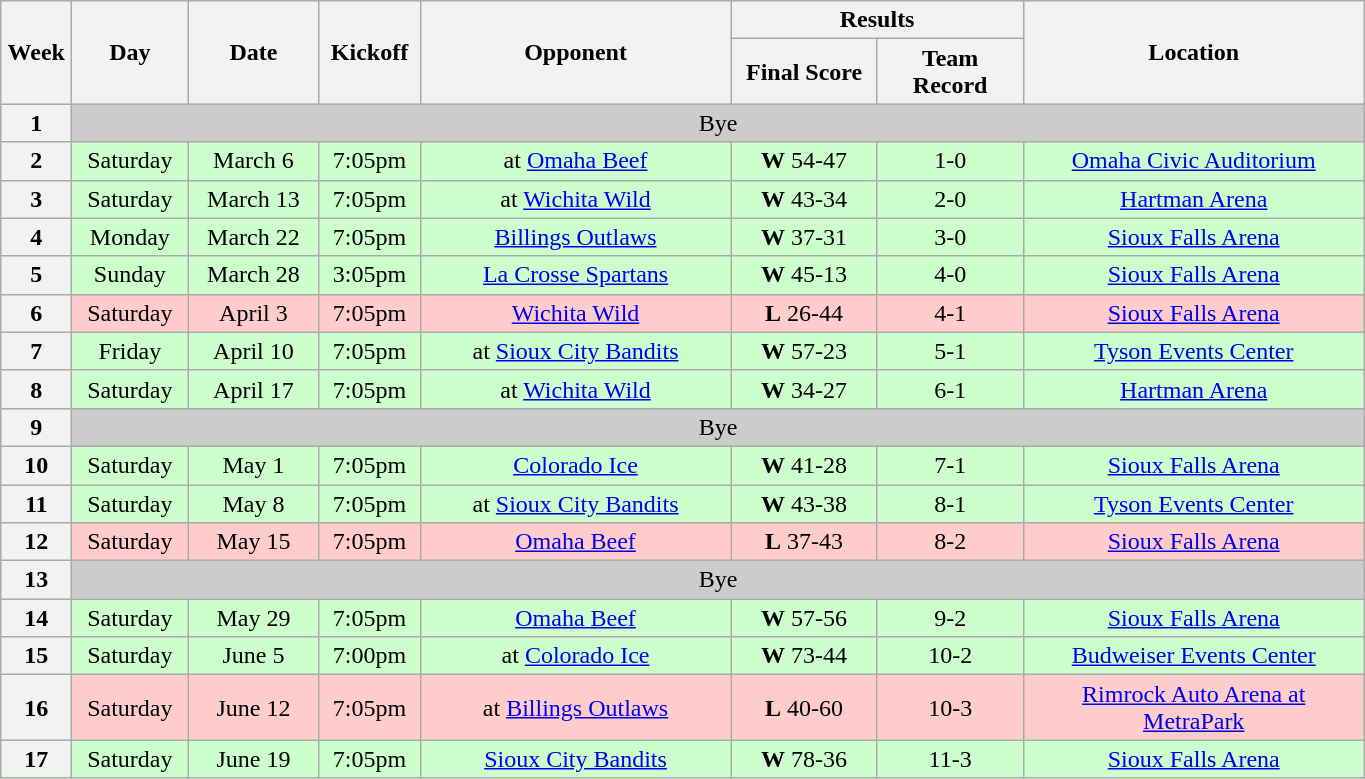<table class="wikitable">
<tr>
<th rowspan="2" width="40">Week</th>
<th rowspan="2" width="70">Day</th>
<th rowspan="2" width="80">Date</th>
<th rowspan="2" width="60">Kickoff</th>
<th rowspan="2" width="200">Opponent</th>
<th colspan="2" width="180">Results</th>
<th rowspan="2" width="220">Location</th>
</tr>
<tr>
<th width="90">Final Score</th>
<th width="90">Team Record</th>
</tr>
<tr style="background: #CCCCCC;">
<th>1</th>
<td colSpan=7 align="center">Bye</td>
</tr>
<tr align="center" bgcolor="#CCFFCC">
<th>2</th>
<td align="center">Saturday</td>
<td align="center">March 6</td>
<td align="center">7:05pm</td>
<td align="center">at <a href='#'>Omaha Beef</a></td>
<td align="center"><strong>W</strong> 54-47</td>
<td align="center">1-0</td>
<td align="center"><a href='#'>Omaha Civic Auditorium</a></td>
</tr>
<tr align="center" bgcolor="#CCFFCC">
<th>3</th>
<td align="center">Saturday</td>
<td align="center">March 13</td>
<td align="center">7:05pm</td>
<td align="center">at <a href='#'>Wichita Wild</a></td>
<td align="center"><strong>W</strong> 43-34</td>
<td align="center">2-0</td>
<td align="center"><a href='#'>Hartman Arena</a></td>
</tr>
<tr align="center" bgcolor="#CCFFCC">
<th>4</th>
<td align="center">Monday</td>
<td align="center">March 22</td>
<td align="center">7:05pm</td>
<td align="center"><a href='#'>Billings Outlaws</a></td>
<td align="center"><strong>W</strong> 37-31</td>
<td align="center">3-0</td>
<td align="center"><a href='#'>Sioux Falls Arena</a></td>
</tr>
<tr align="center" bgcolor="#CCFFCC">
<th>5</th>
<td align="center">Sunday</td>
<td align="center">March 28</td>
<td align="center">3:05pm</td>
<td align="center"><a href='#'>La Crosse Spartans</a></td>
<td align="center"><strong>W</strong> 45-13</td>
<td align="center">4-0</td>
<td align="center"><a href='#'>Sioux Falls Arena</a></td>
</tr>
<tr align="center" bgcolor="#FFCCCC">
<th>6</th>
<td align="center">Saturday</td>
<td align="center">April 3</td>
<td align="center">7:05pm</td>
<td align="center"><a href='#'>Wichita Wild</a></td>
<td align="center"><strong>L</strong> 26-44</td>
<td align="center">4-1</td>
<td align="center"><a href='#'>Sioux Falls Arena</a></td>
</tr>
<tr align="center" bgcolor="#CCFFCC">
<th>7</th>
<td align="center">Friday</td>
<td align="center">April 10</td>
<td align="center">7:05pm</td>
<td align="center">at <a href='#'>Sioux City Bandits</a></td>
<td align="center"><strong>W</strong> 57-23</td>
<td align="center">5-1</td>
<td align="center"><a href='#'>Tyson Events Center</a></td>
</tr>
<tr align="center" bgcolor="#CCFFCC">
<th>8</th>
<td align="center">Saturday</td>
<td align="center">April 17</td>
<td align="center">7:05pm</td>
<td align="center">at <a href='#'>Wichita Wild</a></td>
<td align="center"><strong>W</strong> 34-27</td>
<td align="center">6-1</td>
<td align="center"><a href='#'>Hartman Arena</a></td>
</tr>
<tr style="background: #CCCCCC;">
<th>9</th>
<td colSpan=7 align="center">Bye</td>
</tr>
<tr align="center" bgcolor="#CCFFCC">
<th>10</th>
<td align="center">Saturday</td>
<td align="center">May 1</td>
<td align="center">7:05pm</td>
<td align="center"><a href='#'>Colorado Ice</a></td>
<td align="center"><strong>W</strong> 41-28</td>
<td align="center">7-1</td>
<td align="center"><a href='#'>Sioux Falls Arena</a></td>
</tr>
<tr align="center" bgcolor="#CCFFCC">
<th>11</th>
<td align="center">Saturday</td>
<td align="center">May 8</td>
<td align="center">7:05pm</td>
<td align="center">at <a href='#'>Sioux City Bandits</a></td>
<td align="center"><strong>W</strong> 43-38</td>
<td align="center">8-1</td>
<td align="center"><a href='#'>Tyson Events Center</a></td>
</tr>
<tr align="center" bgcolor="#FFCCCC">
<th>12</th>
<td align="center">Saturday</td>
<td align="center">May 15</td>
<td align="center">7:05pm</td>
<td align="center"><a href='#'>Omaha Beef</a></td>
<td align="center"><strong>L</strong> 37-43</td>
<td align="center">8-2</td>
<td align="center"><a href='#'>Sioux Falls Arena</a></td>
</tr>
<tr style="background: #CCCCCC;">
<th>13</th>
<td colSpan=7 align="center">Bye</td>
</tr>
<tr align="center" bgcolor="#CCFFCC">
<th>14</th>
<td align="center">Saturday</td>
<td align="center">May 29</td>
<td align="center">7:05pm</td>
<td align="center"><a href='#'>Omaha Beef</a></td>
<td align="center"><strong>W</strong> 57-56</td>
<td align="center">9-2</td>
<td align="center"><a href='#'>Sioux Falls Arena</a></td>
</tr>
<tr align="center" bgcolor="#CCFFCC">
<th>15</th>
<td align="center">Saturday</td>
<td align="center">June 5</td>
<td align="center">7:00pm</td>
<td align="center">at <a href='#'>Colorado Ice</a></td>
<td align="center"><strong>W</strong> 73-44</td>
<td align="center">10-2</td>
<td align="center"><a href='#'>Budweiser Events Center</a></td>
</tr>
<tr align="center" bgcolor="#FFCCCC">
<th>16</th>
<td align="center">Saturday</td>
<td align="center">June 12</td>
<td align="center">7:05pm</td>
<td align="center">at <a href='#'>Billings Outlaws</a></td>
<td align="center"><strong>L</strong> 40-60</td>
<td align="center">10-3</td>
<td align="center"><a href='#'>Rimrock Auto Arena at MetraPark</a></td>
</tr>
<tr align="center" bgcolor="#CCFFCC">
<th>17</th>
<td align="center">Saturday</td>
<td align="center">June 19</td>
<td align="center">7:05pm</td>
<td align="center"><a href='#'>Sioux City Bandits</a></td>
<td align="center"><strong>W</strong> 78-36</td>
<td align="center">11-3</td>
<td align="center"><a href='#'>Sioux Falls Arena</a></td>
</tr>
</table>
